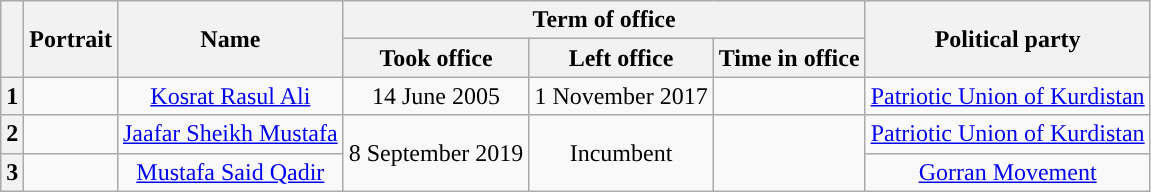<table class="wikitable" style="text-align:center">
<tr>
<th rowspan=2></th>
<th rowspan=2>Portrait</th>
<th rowspan=2>Name<br></th>
<th colspan=3>Term of office</th>
<th rowspan=2>Political party</th>
</tr>
<tr>
<th>Took office</th>
<th>Left office</th>
<th>Time in office</th>
</tr>
<tr>
<th style="background:">1</th>
<td></td>
<td><a href='#'>Kosrat Rasul Ali</a><br></td>
<td>14 June 2005</td>
<td>1 November 2017</td>
<td></td>
<td><a href='#'>Patriotic Union of Kurdistan</a></td>
</tr>
<tr>
<th style="background:">2</th>
<td></td>
<td><a href='#'>Jaafar Sheikh Mustafa</a><br></td>
<td rowspan=2>8 September 2019</td>
<td rowspan=2>Incumbent</td>
<td rowspan=2></td>
<td><a href='#'>Patriotic Union of Kurdistan</a></td>
</tr>
<tr>
<th style="background:">3</th>
<td></td>
<td><a href='#'>Mustafa Said Qadir</a><br></td>
<td><a href='#'>Gorran Movement</a></td>
</tr>
</table>
